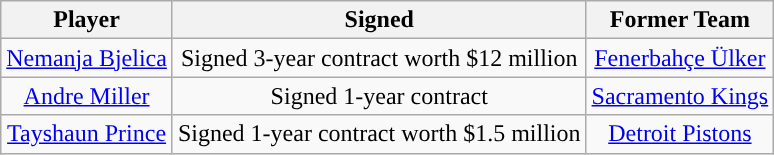<table class="wikitable sortable sortable">
<tr>
<th>Player</th>
<th>Signed</th>
<th>Former Team</th>
</tr>
<tr style="text-align: center">
<td><a href='#'>Nemanja Bjelica</a></td>
<td>Signed 3-year contract worth $12 million</td>
<td> <a href='#'>Fenerbahçe Ülker</a></td>
</tr>
<tr style="text-align: center">
<td><a href='#'>Andre Miller</a></td>
<td>Signed 1-year contract</td>
<td><a href='#'>Sacramento Kings</a></td>
</tr>
<tr style="text-align: center">
<td><a href='#'>Tayshaun Prince</a></td>
<td>Signed 1-year contract worth $1.5 million</td>
<td><a href='#'>Detroit Pistons</a></td>
</tr>
</table>
